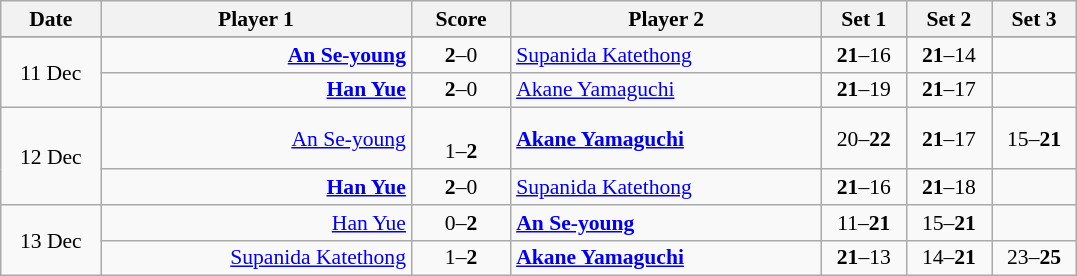<table class="wikitable" style="text-align: center; font-size:90%">
<tr>
<th width="60">Date</th>
<th width="200">Player 1</th>
<th width="60">Score</th>
<th width="200">Player 2</th>
<th width="50">Set 1</th>
<th width="50">Set 2</th>
<th width="50">Set 3</th>
</tr>
<tr>
</tr>
<tr>
<td rowspan="2">11 Dec</td>
<td style="text-align:right"><strong><a href='#'>An Se-young</a> </strong></td>
<td style="text-align:center"><strong>2</strong>–0</td>
<td style="text-align:left"> <a href='#'>Supanida Katethong</a></td>
<td><strong>21</strong>–16</td>
<td><strong>21</strong>–14</td>
<td></td>
</tr>
<tr>
<td style="text-align:right"><strong><a href='#'>Han Yue</a> </strong></td>
<td style="text-align:center"><strong>2</strong>–0</td>
<td style="text-align:left"> <a href='#'>Akane Yamaguchi</a></td>
<td><strong>21</strong>–19</td>
<td><strong>21</strong>–17</td>
<td></td>
</tr>
<tr>
<td rowspan="2">12 Dec</td>
<td style="text-align:right"><a href='#'>An Se-young</a> </td>
<td style="text-align:center"><br>1–<strong>2</strong></td>
<td style="text-align:left"><strong> <a href='#'>Akane Yamaguchi</a></strong></td>
<td>20–<strong>22</strong></td>
<td><strong>21</strong>–17</td>
<td>15–<strong>21</strong></td>
</tr>
<tr>
<td style="text-align:right"><strong><a href='#'>Han Yue</a> </strong></td>
<td style="text-align:center"><strong>2</strong>–0</td>
<td style="text-align:left"> <a href='#'>Supanida Katethong</a></td>
<td><strong>21</strong>–16</td>
<td><strong>21</strong>–18</td>
<td></td>
</tr>
<tr>
<td rowspan="2">13 Dec</td>
<td style="text-align:right"><a href='#'>Han Yue</a> </td>
<td style="text-align:center">0–<strong>2</strong></td>
<td style="text-align:left"><strong> <a href='#'>An Se-young</a></strong></td>
<td>11–<strong>21</strong></td>
<td>15–<strong>21</strong></td>
<td></td>
</tr>
<tr>
<td style="text-align:right"><a href='#'>Supanida Katethong</a> </td>
<td style="text-align:center">1–<strong>2</strong></td>
<td style="text-align:left"><strong> <a href='#'>Akane Yamaguchi</a></strong></td>
<td><strong>21</strong>–13</td>
<td>14–<strong>21</strong></td>
<td>23–<strong>25</strong></td>
</tr>
</table>
